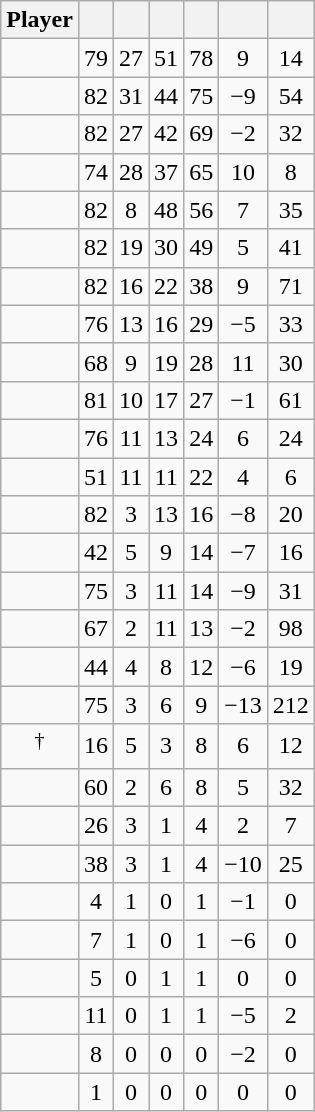<table class="wikitable sortable" style="text-align:center;">
<tr>
<th>Player</th>
<th></th>
<th></th>
<th></th>
<th></th>
<th data-sort-type="number"></th>
<th></th>
</tr>
<tr>
<td></td>
<td>79</td>
<td>27</td>
<td>51</td>
<td>78</td>
<td>9</td>
<td>14</td>
</tr>
<tr>
<td></td>
<td>82</td>
<td>31</td>
<td>44</td>
<td>75</td>
<td>−9</td>
<td>54</td>
</tr>
<tr>
<td></td>
<td>82</td>
<td>27</td>
<td>42</td>
<td>69</td>
<td>−2</td>
<td>32</td>
</tr>
<tr>
<td></td>
<td>74</td>
<td>28</td>
<td>37</td>
<td>65</td>
<td>10</td>
<td>8</td>
</tr>
<tr>
<td></td>
<td>82</td>
<td>8</td>
<td>48</td>
<td>56</td>
<td>7</td>
<td>35</td>
</tr>
<tr>
<td></td>
<td>82</td>
<td>19</td>
<td>30</td>
<td>49</td>
<td>5</td>
<td>41</td>
</tr>
<tr>
<td></td>
<td>82</td>
<td>16</td>
<td>22</td>
<td>38</td>
<td>9</td>
<td>71</td>
</tr>
<tr>
<td></td>
<td>76</td>
<td>13</td>
<td>16</td>
<td>29</td>
<td>−5</td>
<td>33</td>
</tr>
<tr>
<td></td>
<td>68</td>
<td>9</td>
<td>19</td>
<td>28</td>
<td>11</td>
<td>30</td>
</tr>
<tr>
<td></td>
<td>81</td>
<td>10</td>
<td>17</td>
<td>27</td>
<td>−1</td>
<td>61</td>
</tr>
<tr>
<td></td>
<td>76</td>
<td>11</td>
<td>13</td>
<td>24</td>
<td>6</td>
<td>24</td>
</tr>
<tr>
<td></td>
<td>51</td>
<td>11</td>
<td>11</td>
<td>22</td>
<td>4</td>
<td>6</td>
</tr>
<tr>
<td></td>
<td>82</td>
<td>3</td>
<td>13</td>
<td>16</td>
<td>−8</td>
<td>20</td>
</tr>
<tr>
<td></td>
<td>42</td>
<td>5</td>
<td>9</td>
<td>14</td>
<td>−7</td>
<td>16</td>
</tr>
<tr>
<td></td>
<td>75</td>
<td>3</td>
<td>11</td>
<td>14</td>
<td>−9</td>
<td>31</td>
</tr>
<tr>
<td></td>
<td>67</td>
<td>2</td>
<td>11</td>
<td>13</td>
<td>−2</td>
<td>98</td>
</tr>
<tr>
<td></td>
<td>44</td>
<td>4</td>
<td>8</td>
<td>12</td>
<td>−6</td>
<td>19</td>
</tr>
<tr>
<td></td>
<td>75</td>
<td>3</td>
<td>6</td>
<td>9</td>
<td>−13</td>
<td>212</td>
</tr>
<tr>
<td><sup>†</sup></td>
<td>16</td>
<td>5</td>
<td>3</td>
<td>8</td>
<td>6</td>
<td>12</td>
</tr>
<tr>
<td></td>
<td>60</td>
<td>2</td>
<td>6</td>
<td>8</td>
<td>5</td>
<td>32</td>
</tr>
<tr>
<td></td>
<td>26</td>
<td>3</td>
<td>1</td>
<td>4</td>
<td>2</td>
<td>7</td>
</tr>
<tr>
<td></td>
<td>38</td>
<td>3</td>
<td>1</td>
<td>4</td>
<td>−10</td>
<td>25</td>
</tr>
<tr>
<td></td>
<td>4</td>
<td>1</td>
<td>0</td>
<td>1</td>
<td>−1</td>
<td>0</td>
</tr>
<tr>
<td></td>
<td>7</td>
<td>1</td>
<td>0</td>
<td>1</td>
<td>−6</td>
<td>0</td>
</tr>
<tr>
<td></td>
<td>5</td>
<td>0</td>
<td>1</td>
<td>1</td>
<td>0</td>
<td>0</td>
</tr>
<tr>
<td></td>
<td>11</td>
<td>0</td>
<td>1</td>
<td>1</td>
<td>−5</td>
<td>2</td>
</tr>
<tr>
<td></td>
<td>8</td>
<td>0</td>
<td>0</td>
<td>0</td>
<td>−2</td>
<td>0</td>
</tr>
<tr>
<td></td>
<td>1</td>
<td>0</td>
<td>0</td>
<td>0</td>
<td>0</td>
<td>0</td>
</tr>
</table>
